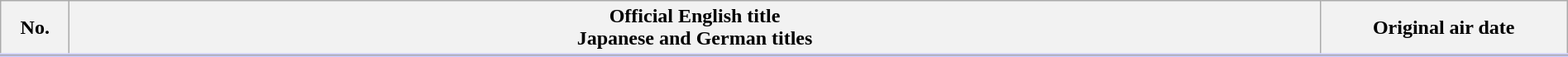<table class="wikitable" style="width:100%; margin:auto; background:#FFF;">
<tr style="border-bottom: 3px solid #CCF;">
<th style="width:3em;">No.</th>
<th>Official English title<br>Japanese and German titles</th>
<th style="width:12em;">Original air date</th>
</tr>
<tr>
</tr>
</table>
